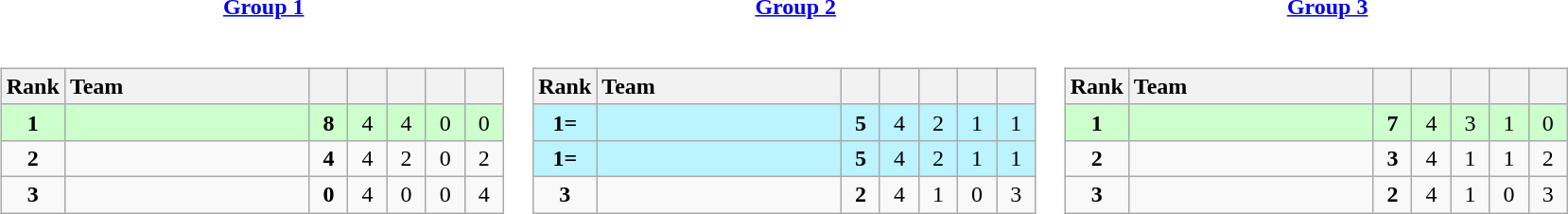<table style="text-align:center;">
<tr valign=top>
<td><strong><a href='#'>Group 1</a></strong><br><br><table class="wikitable" style="text-align: center;">
<tr>
<th width="30">Rank</th>
<th width="165" style="text-align:left;">Team</th>
<th width="20"></th>
<th width="20"></th>
<th width="20"></th>
<th width="20"></th>
<th width="20"></th>
</tr>
<tr style="background:#ccffcc;">
<td><strong>1</strong></td>
<td style="text-align:left;"></td>
<td><strong>8</strong></td>
<td>4</td>
<td>4</td>
<td>0</td>
<td>0</td>
</tr>
<tr>
<td><strong>2</strong></td>
<td style="text-align:left;"></td>
<td><strong>4</strong></td>
<td>4</td>
<td>2</td>
<td>0</td>
<td>2</td>
</tr>
<tr>
<td><strong>3</strong></td>
<td style="text-align:left;"></td>
<td><strong>0</strong></td>
<td>4</td>
<td>0</td>
<td>0</td>
<td>4</td>
</tr>
</table>
</td>
<td><strong><a href='#'>Group 2</a></strong><br><br><table class="wikitable" style="text-align: center;">
<tr>
<th width="30">Rank</th>
<th width="165" style="text-align:left;">Team</th>
<th width="20"></th>
<th width="20"></th>
<th width="20"></th>
<th width="20"></th>
<th width="20"></th>
</tr>
<tr style="background:#BBF3FF;">
<td><strong>1=</strong></td>
<td style="text-align:left;"></td>
<td><strong>5</strong></td>
<td>4</td>
<td>2</td>
<td>1</td>
<td>1</td>
</tr>
<tr style="background:#BBF3FF;">
<td><strong>1=</strong></td>
<td style="text-align:left;"></td>
<td><strong>5</strong></td>
<td>4</td>
<td>2</td>
<td>1</td>
<td>1</td>
</tr>
<tr>
<td><strong>3</strong></td>
<td style="text-align:left;"></td>
<td><strong>2</strong></td>
<td>4</td>
<td>1</td>
<td>0</td>
<td>3</td>
</tr>
</table>
</td>
<td><strong><a href='#'>Group 3</a></strong><br><br><table class="wikitable" style="text-align: center;">
<tr>
<th width="30">Rank</th>
<th width="165" style="text-align:left;">Team</th>
<th width="20"></th>
<th width="20"></th>
<th width="20"></th>
<th width="20"></th>
<th width="20"></th>
</tr>
<tr style="background:#ccffcc;">
<td><strong>1</strong></td>
<td style="text-align:left;"></td>
<td><strong>7</strong></td>
<td>4</td>
<td>3</td>
<td>1</td>
<td>0</td>
</tr>
<tr>
<td><strong>2</strong></td>
<td style="text-align:left;"></td>
<td><strong>3</strong></td>
<td>4</td>
<td>1</td>
<td>1</td>
<td>2</td>
</tr>
<tr>
<td><strong>3</strong></td>
<td style="text-align:left;"></td>
<td><strong>2</strong></td>
<td>4</td>
<td>1</td>
<td>0</td>
<td>3</td>
</tr>
</table>
</td>
</tr>
</table>
